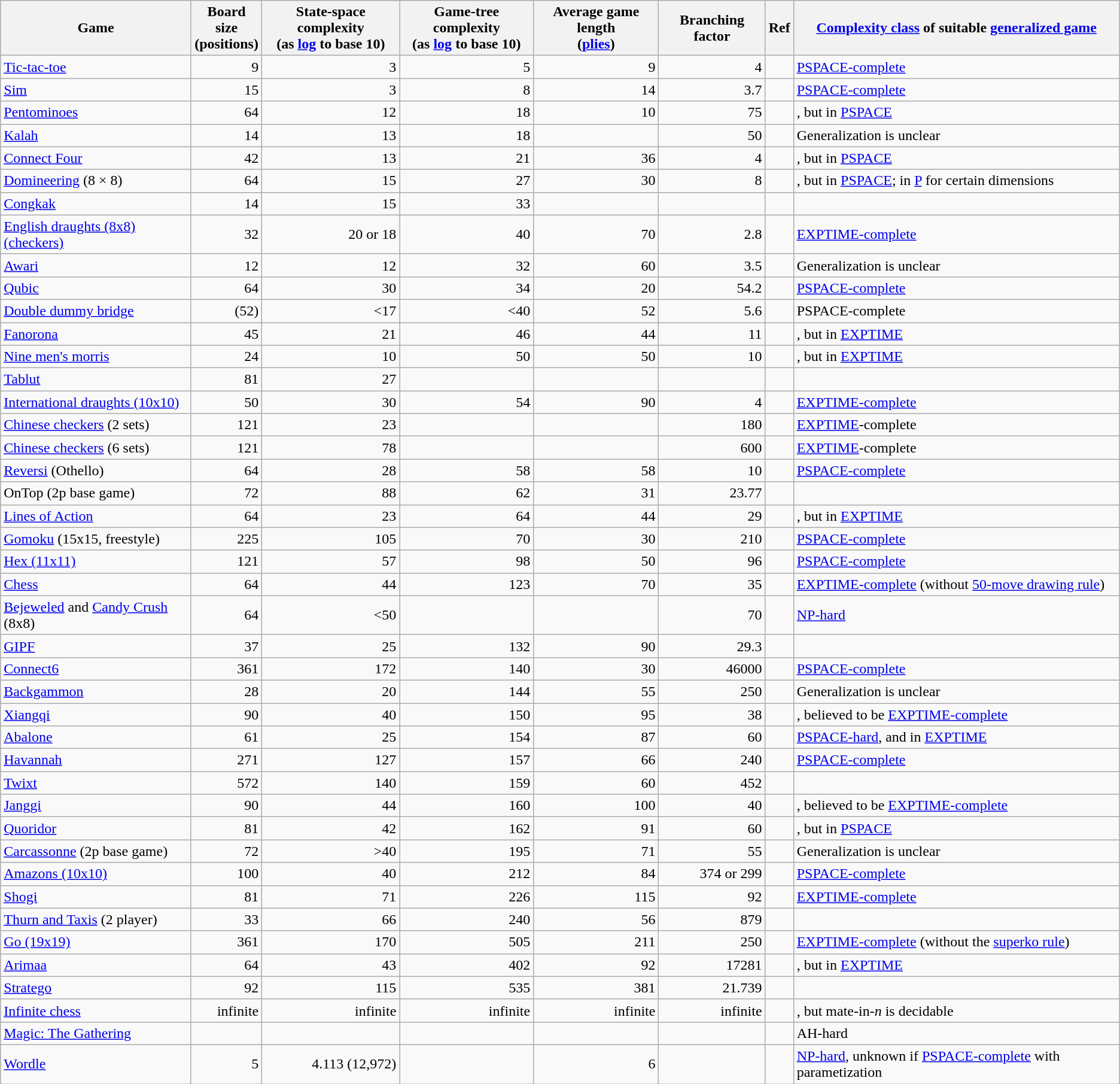<table class="wikitable sortable sticky-header">
<tr>
<th>Game</th>
<th>Board size<br>(positions)</th>
<th>State-space complexity<br>(as <a href='#'>log</a> to base 10)</th>
<th>Game-tree complexity<br>(as <a href='#'>log</a> to base 10)</th>
<th>Average game length<br>(<a href='#'>plies</a>)</th>
<th>Branching factor</th>
<th>Ref</th>
<th><a href='#'>Complexity class</a> of suitable <a href='#'>generalized game</a></th>
</tr>
<tr>
<td><a href='#'>Tic-tac-toe</a></td>
<td style="text-align:right;">9</td>
<td style="text-align:right;">3</td>
<td style="text-align:right;">5</td>
<td style="text-align:right;">9</td>
<td style="text-align:right;">4</td>
<td style="text-align:right;"></td>
<td><a href='#'>PSPACE-complete</a></td>
</tr>
<tr>
<td><a href='#'>Sim</a></td>
<td style="text-align:right;">15</td>
<td style="text-align:right;">3</td>
<td style="text-align:right;">8</td>
<td style="text-align:right;">14</td>
<td style="text-align:right;">3.7</td>
<td style="text-align:right;"></td>
<td><a href='#'>PSPACE-complete</a></td>
</tr>
<tr>
<td><a href='#'>Pentominoes</a></td>
<td style="text-align:right;">64</td>
<td style="text-align:right;">12</td>
<td style="text-align:right;">18</td>
<td style="text-align:right;">10</td>
<td style="text-align:right;">75</td>
<td style="text-align:right;"></td>
<td>, but in <a href='#'>PSPACE</a></td>
</tr>
<tr>
<td><a href='#'>Kalah</a></td>
<td style="text-align:right;">14</td>
<td style="text-align:right;">13</td>
<td style="text-align:right;">18</td>
<td style="text-align:right;"></td>
<td style="text-align:right;">50</td>
<td style="text-align:right;"></td>
<td>Generalization is unclear</td>
</tr>
<tr>
<td><a href='#'>Connect Four</a></td>
<td style="text-align:right;">42</td>
<td style="text-align:right;">13</td>
<td style="text-align:right;">21</td>
<td style="text-align:right;">36</td>
<td style="text-align:right;">4</td>
<td style="text-align:right;"></td>
<td>, but in <a href='#'>PSPACE</a></td>
</tr>
<tr>
<td><a href='#'>Domineering</a> (8 × 8)</td>
<td style="text-align:right;">64</td>
<td style="text-align:right;">15</td>
<td style="text-align:right;">27</td>
<td style="text-align:right;">30</td>
<td style="text-align:right;">8</td>
<td style="text-align:right;"></td>
<td>, but in <a href='#'>PSPACE</a>; in <a href='#'>P</a> for certain dimensions</td>
</tr>
<tr>
<td><a href='#'>Congkak</a></td>
<td style="text-align:right;">14</td>
<td style="text-align:right;">15</td>
<td style="text-align:right;">33</td>
<td style="text-align:right;"></td>
<td style="text-align:right;"></td>
<td style="text-align:right;"></td>
<td></td>
</tr>
<tr>
<td><a href='#'>English draughts (8x8) (checkers)</a></td>
<td style="text-align:right;">32</td>
<td style="text-align:right;">20 or 18</td>
<td style="text-align:right;">40</td>
<td style="text-align:right;">70</td>
<td style="text-align:right;">2.8</td>
<td style="text-align:right;"></td>
<td><a href='#'>EXPTIME-complete</a></td>
</tr>
<tr>
<td><a href='#'>Awari</a></td>
<td style="text-align:right;">12</td>
<td style="text-align:right;">12</td>
<td style="text-align:right;">32</td>
<td style="text-align:right;">60</td>
<td style="text-align:right;">3.5</td>
<td style="text-align:right;"></td>
<td>Generalization is unclear</td>
</tr>
<tr>
<td><a href='#'>Qubic</a></td>
<td style="text-align:right;">64</td>
<td style="text-align:right;">30</td>
<td style="text-align:right;">34</td>
<td style="text-align:right;">20</td>
<td style="text-align:right;">54.2</td>
<td style="text-align:right;"></td>
<td><a href='#'>PSPACE-complete</a></td>
</tr>
<tr>
<td><a href='#'>Double dummy bridge</a></td>
<td style="text-align:right;">(52)</td>
<td style="text-align:right;"><17</td>
<td style="text-align:right;"><40</td>
<td style="text-align:right;">52</td>
<td style="text-align:right;">5.6</td>
<td></td>
<td align="left">PSPACE-complete</td>
</tr>
<tr>
<td><a href='#'>Fanorona</a></td>
<td style="text-align:right;">45</td>
<td style="text-align:right;">21</td>
<td style="text-align:right;">46</td>
<td style="text-align:right;">44</td>
<td style="text-align:right;">11</td>
<td style="text-align:right;"></td>
<td>, but in <a href='#'>EXPTIME</a></td>
</tr>
<tr>
<td><a href='#'>Nine men's morris</a></td>
<td style="text-align:right;">24</td>
<td style="text-align:right;">10</td>
<td style="text-align:right;">50</td>
<td style="text-align:right;">50</td>
<td style="text-align:right;">10</td>
<td style="text-align:right;"></td>
<td>, but in <a href='#'>EXPTIME</a></td>
</tr>
<tr>
<td><a href='#'>Tablut</a></td>
<td style="text-align:right;">81</td>
<td style="text-align:right;">27</td>
<td style="text-align:right;"></td>
<td style="text-align:right;"></td>
<td style="text-align:right;"></td>
<td style="text-align:right;"></td>
<td></td>
</tr>
<tr>
<td><a href='#'>International draughts (10x10)</a></td>
<td style="text-align:right;">50</td>
<td style="text-align:right;">30</td>
<td style="text-align:right;">54</td>
<td style="text-align:right;">90</td>
<td style="text-align:right;">4</td>
<td style="text-align:right;"></td>
<td><a href='#'>EXPTIME-complete</a></td>
</tr>
<tr>
<td><a href='#'>Chinese checkers</a> (2 sets)</td>
<td style="text-align:right;">121</td>
<td style="text-align:right;">23</td>
<td style="text-align:right;"></td>
<td style="text-align:right;"></td>
<td style="text-align:right;">180</td>
<td style="text-align:right;"></td>
<td><a href='#'>EXPTIME</a>-complete</td>
</tr>
<tr>
<td><a href='#'>Chinese checkers</a> (6 sets)</td>
<td style="text-align:right;">121</td>
<td style="text-align:right;">78</td>
<td style="text-align:right;"></td>
<td style="text-align:right;"></td>
<td style="text-align:right;">600</td>
<td style="text-align:right;"></td>
<td><a href='#'>EXPTIME</a>-complete</td>
</tr>
<tr>
<td><a href='#'>Reversi</a> (Othello)</td>
<td style="text-align:right;">64</td>
<td style="text-align:right;">28</td>
<td style="text-align:right;">58</td>
<td style="text-align:right;">58</td>
<td style="text-align:right;">10</td>
<td style="text-align:right;"></td>
<td><a href='#'>PSPACE-complete</a></td>
</tr>
<tr>
<td>OnTop (2p base game)</td>
<td style="text-align:right;">72</td>
<td style="text-align:right;">88</td>
<td style="text-align:right;">62</td>
<td style="text-align:right;">31</td>
<td style="text-align:right;">23.77</td>
<td style="text-align:right;"></td>
<td></td>
</tr>
<tr>
<td><a href='#'>Lines of Action</a></td>
<td style="text-align:right;">64</td>
<td style="text-align:right;">23</td>
<td style="text-align:right;">64</td>
<td style="text-align:right;">44</td>
<td style="text-align:right;">29</td>
<td style="text-align:right;"></td>
<td>, but in <a href='#'>EXPTIME</a></td>
</tr>
<tr>
<td><a href='#'>Gomoku</a> (15x15, freestyle)</td>
<td style="text-align:right;">225</td>
<td style="text-align:right;">105</td>
<td style="text-align:right;">70</td>
<td style="text-align:right;">30</td>
<td style="text-align:right;">210</td>
<td style="text-align:right;"></td>
<td><a href='#'>PSPACE-complete</a></td>
</tr>
<tr>
<td><a href='#'>Hex (11x11)</a></td>
<td style="text-align:right;">121</td>
<td style="text-align:right;">57</td>
<td style="text-align:right;">98</td>
<td style="text-align:right;">50</td>
<td style="text-align:right;">96</td>
<td style="text-align:right;"></td>
<td><a href='#'>PSPACE-complete</a></td>
</tr>
<tr>
<td><a href='#'>Chess</a></td>
<td style="text-align:right;">64</td>
<td style="text-align:right;">44</td>
<td style="text-align:right;">123</td>
<td style="text-align:right;">70</td>
<td style="text-align:right;">35</td>
<td style="text-align:right;"></td>
<td><a href='#'>EXPTIME-complete</a> (without <a href='#'>50-move drawing rule</a>)</td>
</tr>
<tr>
<td><a href='#'>Bejeweled</a> and <a href='#'>Candy Crush</a> (8x8)</td>
<td style="text-align:right;">64</td>
<td style="text-align:right;"><50</td>
<td style="text-align:right;"></td>
<td style="text-align:right;"></td>
<td style="text-align:right;">70</td>
<td style="text-align:right;"></td>
<td><a href='#'>NP-hard</a></td>
</tr>
<tr>
<td><a href='#'>GIPF</a></td>
<td style="text-align:right;">37</td>
<td style="text-align:right;">25</td>
<td style="text-align:right;">132</td>
<td style="text-align:right;">90</td>
<td style="text-align:right;">29.3</td>
<td style="text-align:right;"></td>
<td style="text-align:right;"></td>
</tr>
<tr>
<td><a href='#'>Connect6</a></td>
<td style="text-align:right;">361</td>
<td style="text-align:right;">172</td>
<td style="text-align:right;">140</td>
<td style="text-align:right;">30</td>
<td style="text-align:right;">46000</td>
<td style="text-align:right;"></td>
<td><a href='#'>PSPACE-complete</a></td>
</tr>
<tr>
<td><a href='#'>Backgammon</a></td>
<td style="text-align:right;">28</td>
<td style="text-align:right;">20</td>
<td style="text-align:right;">144</td>
<td style="text-align:right;">55</td>
<td style="text-align:right;">250</td>
<td style="text-align:right;"></td>
<td>Generalization is unclear</td>
</tr>
<tr>
<td><a href='#'>Xiangqi</a></td>
<td style="text-align:right;">90</td>
<td style="text-align:right;">40</td>
<td style="text-align:right;">150</td>
<td style="text-align:right;">95</td>
<td style="text-align:right;">38</td>
<td style="text-align:right;"></td>
<td>, believed to be <a href='#'>EXPTIME-complete</a></td>
</tr>
<tr>
<td><a href='#'>Abalone</a></td>
<td style="text-align:right;">61</td>
<td style="text-align:right;">25</td>
<td style="text-align:right;">154</td>
<td style="text-align:right;">87</td>
<td style="text-align:right;">60</td>
<td style="text-align:right;"></td>
<td><a href='#'>PSPACE-hard</a>, and in <a href='#'>EXPTIME</a></td>
</tr>
<tr>
<td><a href='#'>Havannah</a></td>
<td style="text-align:right;">271</td>
<td style="text-align:right;">127</td>
<td style="text-align:right;">157</td>
<td style="text-align:right;">66</td>
<td style="text-align:right;">240</td>
<td style="text-align:right;"></td>
<td><a href='#'>PSPACE-complete</a></td>
</tr>
<tr>
<td><a href='#'>Twixt</a></td>
<td style="text-align:right;">572</td>
<td style="text-align:right;">140</td>
<td style="text-align:right;">159</td>
<td style="text-align:right;">60</td>
<td style="text-align:right;">452</td>
<td style="text-align:right;"></td>
<td style="text-align:right;"></td>
</tr>
<tr>
<td><a href='#'>Janggi</a></td>
<td style="text-align:right;">90</td>
<td style="text-align:right;">44</td>
<td style="text-align:right;">160</td>
<td style="text-align:right;">100</td>
<td style="text-align:right;">40</td>
<td style="text-align:right;"></td>
<td>, believed to be <a href='#'>EXPTIME-complete</a></td>
</tr>
<tr>
<td><a href='#'>Quoridor</a></td>
<td style="text-align:right;">81</td>
<td style="text-align:right;">42</td>
<td style="text-align:right;">162</td>
<td style="text-align:right;">91</td>
<td style="text-align:right;">60</td>
<td style="text-align:right;"></td>
<td>, but in <a href='#'>PSPACE</a></td>
</tr>
<tr>
<td><a href='#'>Carcassonne</a> (2p base game)</td>
<td style="text-align:right;">72</td>
<td style="text-align:right;">>40</td>
<td style="text-align:right;">195</td>
<td style="text-align:right;">71</td>
<td style="text-align:right;">55</td>
<td style="text-align:right;"></td>
<td>Generalization is unclear</td>
</tr>
<tr>
<td><a href='#'>Amazons (10x10)</a></td>
<td style="text-align:right;">100</td>
<td style="text-align:right;">40</td>
<td style="text-align:right;">212</td>
<td style="text-align:right;">84</td>
<td style="text-align:right;">374 or 299</td>
<td style="text-align:right;"></td>
<td><a href='#'>PSPACE-complete</a></td>
</tr>
<tr>
<td><a href='#'>Shogi</a></td>
<td style="text-align:right;">81</td>
<td style="text-align:right;">71</td>
<td style="text-align:right;">226</td>
<td style="text-align:right;">115</td>
<td style="text-align:right;">92</td>
<td style="text-align:right;"></td>
<td><a href='#'>EXPTIME-complete</a></td>
</tr>
<tr>
<td><a href='#'>Thurn and Taxis</a> (2 player)</td>
<td style="text-align:right;">33</td>
<td style="text-align:right;">66</td>
<td style="text-align:right;">240</td>
<td style="text-align:right;">56</td>
<td style="text-align:right;">879</td>
<td style="text-align:right;"></td>
<td></td>
</tr>
<tr>
<td><a href='#'>Go (19x19)</a></td>
<td style="text-align:right;">361</td>
<td style="text-align:right;">170</td>
<td style="text-align:right;">505</td>
<td style="text-align:right;">211</td>
<td style="text-align:right;">250</td>
<td style="text-align:right;"><br></td>
<td><a href='#'>EXPTIME-complete</a> (without the <a href='#'>superko rule</a>)</td>
</tr>
<tr>
<td><a href='#'>Arimaa</a></td>
<td style="text-align:right;">64</td>
<td style="text-align:right;">43</td>
<td style="text-align:right;">402</td>
<td style="text-align:right;">92</td>
<td style="text-align:right;">17281</td>
<td style="text-align:right;"></td>
<td>, but in <a href='#'>EXPTIME</a></td>
</tr>
<tr>
<td><a href='#'>Stratego</a></td>
<td style="text-align:right;">92</td>
<td style="text-align:right;">115</td>
<td style="text-align:right;">535</td>
<td style="text-align:right;">381</td>
<td style="text-align:right;">21.739</td>
<td style="text-align:right;"></td>
<td style="text-align:right;"></td>
</tr>
<tr>
<td><a href='#'>Infinite chess</a></td>
<td style="text-align:right;">infinite</td>
<td style="text-align:right;">infinite</td>
<td style="text-align:right;">infinite</td>
<td style="text-align:right;">infinite</td>
<td style="text-align:right;">infinite</td>
<td style="text-align:right;"></td>
<td>, but mate-in-<em>n</em> is decidable</td>
</tr>
<tr>
<td><a href='#'>Magic: The Gathering</a></td>
<td style="text-align:right;"></td>
<td style="text-align:right;"></td>
<td style="text-align:right;"></td>
<td style="text-align:right;"></td>
<td style="text-align:right;"></td>
<td style="text-align:right;"></td>
<td>AH-hard</td>
</tr>
<tr>
<td><a href='#'>Wordle</a></td>
<td style="text-align:right;">5</td>
<td style="text-align:right;">4.113 (12,972)</td>
<td style="text-align:right;"></td>
<td style="text-align:right;">6</td>
<td style="text-align:right;"></td>
<td style="text-align:right;"></td>
<td><a href='#'>NP-hard</a>, unknown if <a href='#'>PSPACE-complete</a> with parametization</td>
</tr>
</table>
